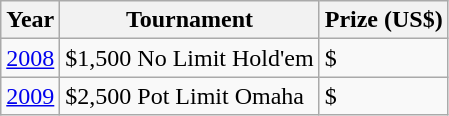<table class="wikitable">
<tr>
<th>Year</th>
<th>Tournament</th>
<th>Prize (US$)</th>
</tr>
<tr>
<td><a href='#'>2008</a></td>
<td>$1,500 No Limit Hold'em</td>
<td>$</td>
</tr>
<tr>
<td><a href='#'>2009</a></td>
<td>$2,500 Pot Limit Omaha</td>
<td>$</td>
</tr>
</table>
